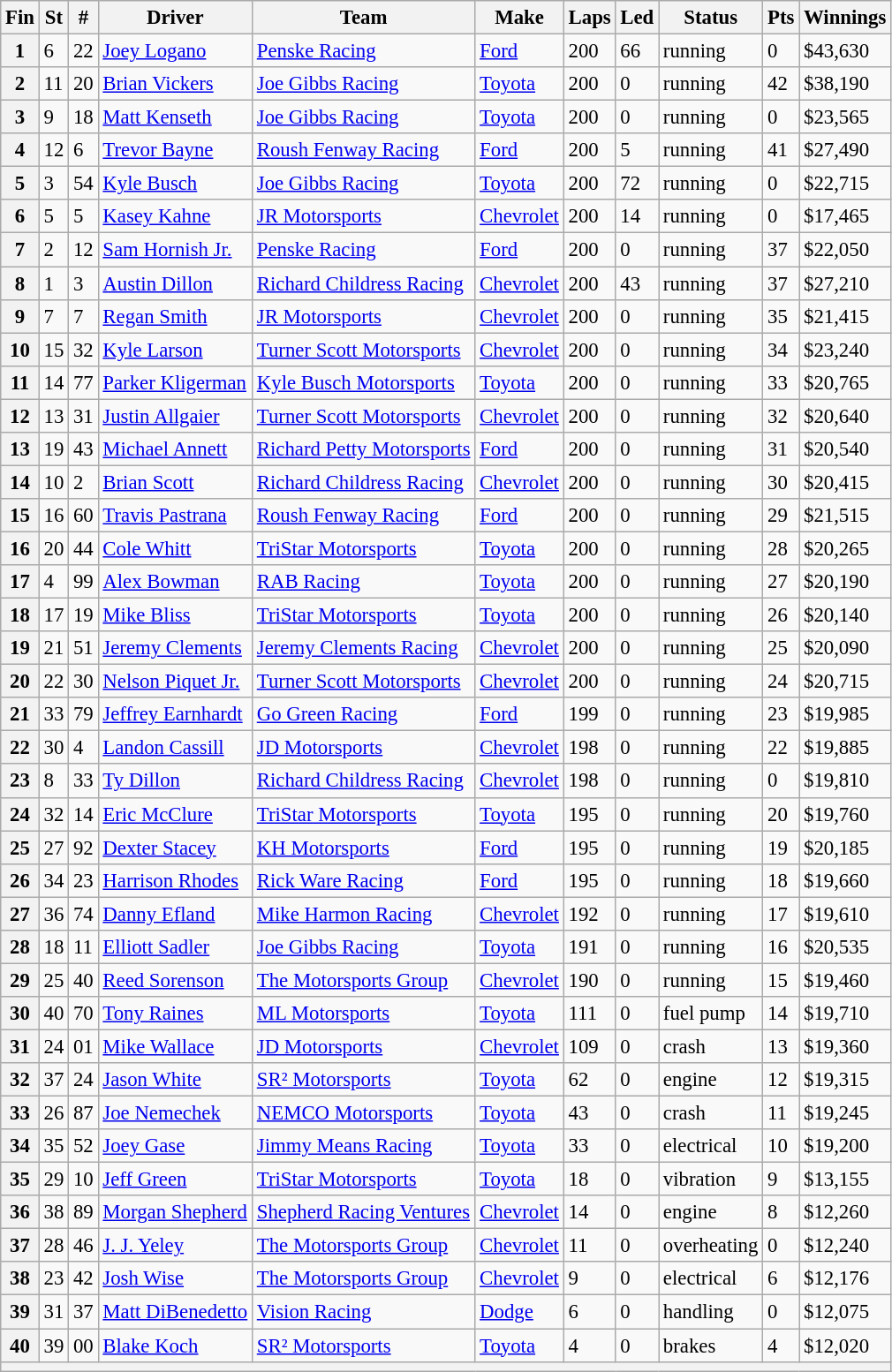<table class="wikitable" style="font-size:95%">
<tr>
<th>Fin</th>
<th>St</th>
<th>#</th>
<th>Driver</th>
<th>Team</th>
<th>Make</th>
<th>Laps</th>
<th>Led</th>
<th>Status</th>
<th>Pts</th>
<th>Winnings</th>
</tr>
<tr>
<th>1</th>
<td>6</td>
<td>22</td>
<td><a href='#'>Joey Logano</a></td>
<td><a href='#'>Penske Racing</a></td>
<td><a href='#'>Ford</a></td>
<td>200</td>
<td>66</td>
<td>running</td>
<td>0</td>
<td>$43,630</td>
</tr>
<tr>
<th>2</th>
<td>11</td>
<td>20</td>
<td><a href='#'>Brian Vickers</a></td>
<td><a href='#'>Joe Gibbs Racing</a></td>
<td><a href='#'>Toyota</a></td>
<td>200</td>
<td>0</td>
<td>running</td>
<td>42</td>
<td>$38,190</td>
</tr>
<tr>
<th>3</th>
<td>9</td>
<td>18</td>
<td><a href='#'>Matt Kenseth</a></td>
<td><a href='#'>Joe Gibbs Racing</a></td>
<td><a href='#'>Toyota</a></td>
<td>200</td>
<td>0</td>
<td>running</td>
<td>0</td>
<td>$23,565</td>
</tr>
<tr>
<th>4</th>
<td>12</td>
<td>6</td>
<td><a href='#'>Trevor Bayne</a></td>
<td><a href='#'>Roush Fenway Racing</a></td>
<td><a href='#'>Ford</a></td>
<td>200</td>
<td>5</td>
<td>running</td>
<td>41</td>
<td>$27,490</td>
</tr>
<tr>
<th>5</th>
<td>3</td>
<td>54</td>
<td><a href='#'>Kyle Busch</a></td>
<td><a href='#'>Joe Gibbs Racing</a></td>
<td><a href='#'>Toyota</a></td>
<td>200</td>
<td>72</td>
<td>running</td>
<td>0</td>
<td>$22,715</td>
</tr>
<tr>
<th>6</th>
<td>5</td>
<td>5</td>
<td><a href='#'>Kasey Kahne</a></td>
<td><a href='#'>JR Motorsports</a></td>
<td><a href='#'>Chevrolet</a></td>
<td>200</td>
<td>14</td>
<td>running</td>
<td>0</td>
<td>$17,465</td>
</tr>
<tr>
<th>7</th>
<td>2</td>
<td>12</td>
<td><a href='#'>Sam Hornish Jr.</a></td>
<td><a href='#'>Penske Racing</a></td>
<td><a href='#'>Ford</a></td>
<td>200</td>
<td>0</td>
<td>running</td>
<td>37</td>
<td>$22,050</td>
</tr>
<tr>
<th>8</th>
<td>1</td>
<td>3</td>
<td><a href='#'>Austin Dillon</a></td>
<td><a href='#'>Richard Childress Racing</a></td>
<td><a href='#'>Chevrolet</a></td>
<td>200</td>
<td>43</td>
<td>running</td>
<td>37</td>
<td>$27,210</td>
</tr>
<tr>
<th>9</th>
<td>7</td>
<td>7</td>
<td><a href='#'>Regan Smith</a></td>
<td><a href='#'>JR Motorsports</a></td>
<td><a href='#'>Chevrolet</a></td>
<td>200</td>
<td>0</td>
<td>running</td>
<td>35</td>
<td>$21,415</td>
</tr>
<tr>
<th>10</th>
<td>15</td>
<td>32</td>
<td><a href='#'>Kyle Larson</a></td>
<td><a href='#'>Turner Scott Motorsports</a></td>
<td><a href='#'>Chevrolet</a></td>
<td>200</td>
<td>0</td>
<td>running</td>
<td>34</td>
<td>$23,240</td>
</tr>
<tr>
<th>11</th>
<td>14</td>
<td>77</td>
<td><a href='#'>Parker Kligerman</a></td>
<td><a href='#'>Kyle Busch Motorsports</a></td>
<td><a href='#'>Toyota</a></td>
<td>200</td>
<td>0</td>
<td>running</td>
<td>33</td>
<td>$20,765</td>
</tr>
<tr>
<th>12</th>
<td>13</td>
<td>31</td>
<td><a href='#'>Justin Allgaier</a></td>
<td><a href='#'>Turner Scott Motorsports</a></td>
<td><a href='#'>Chevrolet</a></td>
<td>200</td>
<td>0</td>
<td>running</td>
<td>32</td>
<td>$20,640</td>
</tr>
<tr>
<th>13</th>
<td>19</td>
<td>43</td>
<td><a href='#'>Michael Annett</a></td>
<td><a href='#'>Richard Petty Motorsports</a></td>
<td><a href='#'>Ford</a></td>
<td>200</td>
<td>0</td>
<td>running</td>
<td>31</td>
<td>$20,540</td>
</tr>
<tr>
<th>14</th>
<td>10</td>
<td>2</td>
<td><a href='#'>Brian Scott</a></td>
<td><a href='#'>Richard Childress Racing</a></td>
<td><a href='#'>Chevrolet</a></td>
<td>200</td>
<td>0</td>
<td>running</td>
<td>30</td>
<td>$20,415</td>
</tr>
<tr>
<th>15</th>
<td>16</td>
<td>60</td>
<td><a href='#'>Travis Pastrana</a></td>
<td><a href='#'>Roush Fenway Racing</a></td>
<td><a href='#'>Ford</a></td>
<td>200</td>
<td>0</td>
<td>running</td>
<td>29</td>
<td>$21,515</td>
</tr>
<tr>
<th>16</th>
<td>20</td>
<td>44</td>
<td><a href='#'>Cole Whitt</a></td>
<td><a href='#'>TriStar Motorsports</a></td>
<td><a href='#'>Toyota</a></td>
<td>200</td>
<td>0</td>
<td>running</td>
<td>28</td>
<td>$20,265</td>
</tr>
<tr>
<th>17</th>
<td>4</td>
<td>99</td>
<td><a href='#'>Alex Bowman</a></td>
<td><a href='#'>RAB Racing</a></td>
<td><a href='#'>Toyota</a></td>
<td>200</td>
<td>0</td>
<td>running</td>
<td>27</td>
<td>$20,190</td>
</tr>
<tr>
<th>18</th>
<td>17</td>
<td>19</td>
<td><a href='#'>Mike Bliss</a></td>
<td><a href='#'>TriStar Motorsports</a></td>
<td><a href='#'>Toyota</a></td>
<td>200</td>
<td>0</td>
<td>running</td>
<td>26</td>
<td>$20,140</td>
</tr>
<tr>
<th>19</th>
<td>21</td>
<td>51</td>
<td><a href='#'>Jeremy Clements</a></td>
<td><a href='#'>Jeremy Clements Racing</a></td>
<td><a href='#'>Chevrolet</a></td>
<td>200</td>
<td>0</td>
<td>running</td>
<td>25</td>
<td>$20,090</td>
</tr>
<tr>
<th>20</th>
<td>22</td>
<td>30</td>
<td><a href='#'>Nelson Piquet Jr.</a></td>
<td><a href='#'>Turner Scott Motorsports</a></td>
<td><a href='#'>Chevrolet</a></td>
<td>200</td>
<td>0</td>
<td>running</td>
<td>24</td>
<td>$20,715</td>
</tr>
<tr>
<th>21</th>
<td>33</td>
<td>79</td>
<td><a href='#'>Jeffrey Earnhardt</a></td>
<td><a href='#'>Go Green Racing</a></td>
<td><a href='#'>Ford</a></td>
<td>199</td>
<td>0</td>
<td>running</td>
<td>23</td>
<td>$19,985</td>
</tr>
<tr>
<th>22</th>
<td>30</td>
<td>4</td>
<td><a href='#'>Landon Cassill</a></td>
<td><a href='#'>JD Motorsports</a></td>
<td><a href='#'>Chevrolet</a></td>
<td>198</td>
<td>0</td>
<td>running</td>
<td>22</td>
<td>$19,885</td>
</tr>
<tr>
<th>23</th>
<td>8</td>
<td>33</td>
<td><a href='#'>Ty Dillon</a></td>
<td><a href='#'>Richard Childress Racing</a></td>
<td><a href='#'>Chevrolet</a></td>
<td>198</td>
<td>0</td>
<td>running</td>
<td>0</td>
<td>$19,810</td>
</tr>
<tr>
<th>24</th>
<td>32</td>
<td>14</td>
<td><a href='#'>Eric McClure</a></td>
<td><a href='#'>TriStar Motorsports</a></td>
<td><a href='#'>Toyota</a></td>
<td>195</td>
<td>0</td>
<td>running</td>
<td>20</td>
<td>$19,760</td>
</tr>
<tr>
<th>25</th>
<td>27</td>
<td>92</td>
<td><a href='#'>Dexter Stacey</a></td>
<td><a href='#'>KH Motorsports</a></td>
<td><a href='#'>Ford</a></td>
<td>195</td>
<td>0</td>
<td>running</td>
<td>19</td>
<td>$20,185</td>
</tr>
<tr>
<th>26</th>
<td>34</td>
<td>23</td>
<td><a href='#'>Harrison Rhodes</a></td>
<td><a href='#'>Rick Ware Racing</a></td>
<td><a href='#'>Ford</a></td>
<td>195</td>
<td>0</td>
<td>running</td>
<td>18</td>
<td>$19,660</td>
</tr>
<tr>
<th>27</th>
<td>36</td>
<td>74</td>
<td><a href='#'>Danny Efland</a></td>
<td><a href='#'>Mike Harmon Racing</a></td>
<td><a href='#'>Chevrolet</a></td>
<td>192</td>
<td>0</td>
<td>running</td>
<td>17</td>
<td>$19,610</td>
</tr>
<tr>
<th>28</th>
<td>18</td>
<td>11</td>
<td><a href='#'>Elliott Sadler</a></td>
<td><a href='#'>Joe Gibbs Racing</a></td>
<td><a href='#'>Toyota</a></td>
<td>191</td>
<td>0</td>
<td>running</td>
<td>16</td>
<td>$20,535</td>
</tr>
<tr>
<th>29</th>
<td>25</td>
<td>40</td>
<td><a href='#'>Reed Sorenson</a></td>
<td><a href='#'>The Motorsports Group</a></td>
<td><a href='#'>Chevrolet</a></td>
<td>190</td>
<td>0</td>
<td>running</td>
<td>15</td>
<td>$19,460</td>
</tr>
<tr>
<th>30</th>
<td>40</td>
<td>70</td>
<td><a href='#'>Tony Raines</a></td>
<td><a href='#'>ML Motorsports</a></td>
<td><a href='#'>Toyota</a></td>
<td>111</td>
<td>0</td>
<td>fuel pump</td>
<td>14</td>
<td>$19,710</td>
</tr>
<tr>
<th>31</th>
<td>24</td>
<td>01</td>
<td><a href='#'>Mike Wallace</a></td>
<td><a href='#'>JD Motorsports</a></td>
<td><a href='#'>Chevrolet</a></td>
<td>109</td>
<td>0</td>
<td>crash</td>
<td>13</td>
<td>$19,360</td>
</tr>
<tr>
<th>32</th>
<td>37</td>
<td>24</td>
<td><a href='#'>Jason White</a></td>
<td><a href='#'>SR² Motorsports</a></td>
<td><a href='#'>Toyota</a></td>
<td>62</td>
<td>0</td>
<td>engine</td>
<td>12</td>
<td>$19,315</td>
</tr>
<tr>
<th>33</th>
<td>26</td>
<td>87</td>
<td><a href='#'>Joe Nemechek</a></td>
<td><a href='#'>NEMCO Motorsports</a></td>
<td><a href='#'>Toyota</a></td>
<td>43</td>
<td>0</td>
<td>crash</td>
<td>11</td>
<td>$19,245</td>
</tr>
<tr>
<th>34</th>
<td>35</td>
<td>52</td>
<td><a href='#'>Joey Gase</a></td>
<td><a href='#'>Jimmy Means Racing</a></td>
<td><a href='#'>Toyota</a></td>
<td>33</td>
<td>0</td>
<td>electrical</td>
<td>10</td>
<td>$19,200</td>
</tr>
<tr>
<th>35</th>
<td>29</td>
<td>10</td>
<td><a href='#'>Jeff Green</a></td>
<td><a href='#'>TriStar Motorsports</a></td>
<td><a href='#'>Toyota</a></td>
<td>18</td>
<td>0</td>
<td>vibration</td>
<td>9</td>
<td>$13,155</td>
</tr>
<tr>
<th>36</th>
<td>38</td>
<td>89</td>
<td><a href='#'>Morgan Shepherd</a></td>
<td><a href='#'>Shepherd Racing Ventures</a></td>
<td><a href='#'>Chevrolet</a></td>
<td>14</td>
<td>0</td>
<td>engine</td>
<td>8</td>
<td>$12,260</td>
</tr>
<tr>
<th>37</th>
<td>28</td>
<td>46</td>
<td><a href='#'>J. J. Yeley</a></td>
<td><a href='#'>The Motorsports Group</a></td>
<td><a href='#'>Chevrolet</a></td>
<td>11</td>
<td>0</td>
<td>overheating</td>
<td>0</td>
<td>$12,240</td>
</tr>
<tr>
<th>38</th>
<td>23</td>
<td>42</td>
<td><a href='#'>Josh Wise</a></td>
<td><a href='#'>The Motorsports Group</a></td>
<td><a href='#'>Chevrolet</a></td>
<td>9</td>
<td>0</td>
<td>electrical</td>
<td>6</td>
<td>$12,176</td>
</tr>
<tr>
<th>39</th>
<td>31</td>
<td>37</td>
<td><a href='#'>Matt DiBenedetto</a></td>
<td><a href='#'>Vision Racing</a></td>
<td><a href='#'>Dodge</a></td>
<td>6</td>
<td>0</td>
<td>handling</td>
<td>0</td>
<td>$12,075</td>
</tr>
<tr>
<th>40</th>
<td>39</td>
<td>00</td>
<td><a href='#'>Blake Koch</a></td>
<td><a href='#'>SR² Motorsports</a></td>
<td><a href='#'>Toyota</a></td>
<td>4</td>
<td>0</td>
<td>brakes</td>
<td>4</td>
<td>$12,020</td>
</tr>
<tr>
<th colspan="11"></th>
</tr>
</table>
